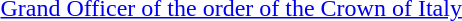<table>
<tr>
<td rowspan=2 style="width:60px; vertical-align:top;"></td>
<td><a href='#'>Grand Officer of the order of the Crown of Italy</a></td>
</tr>
<tr>
<td></td>
</tr>
</table>
